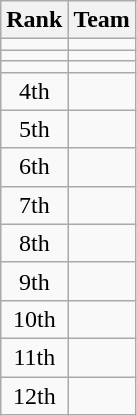<table class=wikitable style="text-align:center;">
<tr>
<th>Rank</th>
<th>Team</th>
</tr>
<tr>
<td></td>
<td style="text-align:left"></td>
</tr>
<tr>
<td></td>
<td style="text-align:left"></td>
</tr>
<tr>
<td></td>
<td style="text-align:left"></td>
</tr>
<tr>
<td>4th</td>
<td style="text-align:left"></td>
</tr>
<tr>
<td>5th</td>
<td style="text-align:left"></td>
</tr>
<tr>
<td>6th</td>
<td style="text-align:left"></td>
</tr>
<tr>
<td>7th</td>
<td style="text-align:left"></td>
</tr>
<tr>
<td>8th</td>
<td style="text-align:left"></td>
</tr>
<tr>
<td>9th</td>
<td style="text-align:left"></td>
</tr>
<tr>
<td>10th</td>
<td style="text-align:left"></td>
</tr>
<tr>
<td>11th</td>
<td style="text-align:left"></td>
</tr>
<tr>
<td>12th</td>
<td style="text-align:left"></td>
</tr>
</table>
